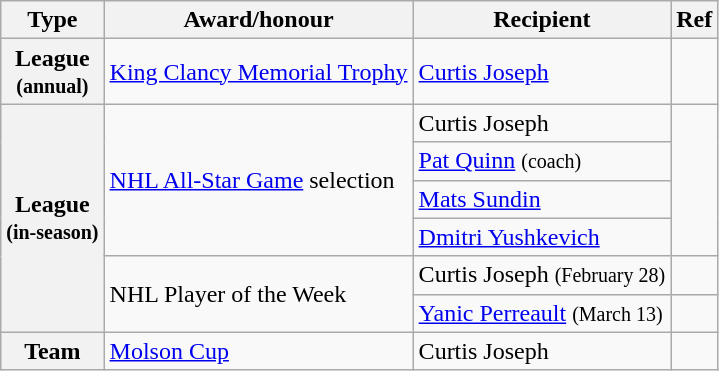<table class="wikitable">
<tr>
<th scope="col">Type</th>
<th scope="col">Award/honour</th>
<th scope="col">Recipient</th>
<th scope="col">Ref</th>
</tr>
<tr>
<th scope="row">League<br><small>(annual)</small></th>
<td><a href='#'>King Clancy Memorial Trophy</a></td>
<td><a href='#'>Curtis Joseph</a></td>
<td></td>
</tr>
<tr>
<th scope="row" rowspan="6">League<br><small>(in-season)</small></th>
<td rowspan="4"><a href='#'>NHL All-Star Game</a> selection</td>
<td>Curtis Joseph</td>
<td rowspan="4"></td>
</tr>
<tr>
<td><a href='#'>Pat Quinn</a> <small>(coach)</small></td>
</tr>
<tr>
<td><a href='#'>Mats Sundin</a></td>
</tr>
<tr>
<td><a href='#'>Dmitri Yushkevich</a></td>
</tr>
<tr>
<td rowspan="2">NHL Player of the Week</td>
<td>Curtis Joseph <small>(February 28)</small></td>
<td></td>
</tr>
<tr>
<td><a href='#'>Yanic Perreault</a> <small>(March 13)</small></td>
<td></td>
</tr>
<tr>
<th scope="row">Team</th>
<td><a href='#'>Molson Cup</a></td>
<td>Curtis Joseph</td>
<td></td>
</tr>
</table>
